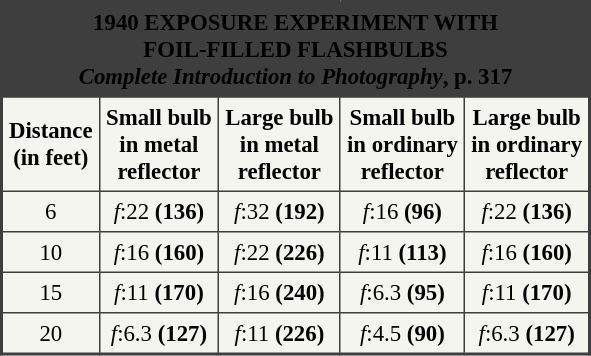<table border="1" cellpadding="4" cellspacing="0" style="margin: 1em 1em 1em 0; background: #f5f5f0; border: 2px #3E3E3E solid; border-collapse: collapse; font-size: 95%;">
<tr>
<th colspan="6" style="background:#3E3E3E; text-align:center"><span>1940 EXPOSURE EXPERIMENT WITH<br>FOIL-FILLED FLASHBULBS<br><em>Complete Introduction to Photography</em>, p. 317</span></th>
</tr>
<tr>
<td style="text-align:center"><strong>Distance<br>(in feet)</strong></td>
<td style="text-align:center"><strong>Small bulb<br>in metal<br>reflector</strong></td>
<td style="text-align:center"><strong>Large bulb<br>in metal<br>reflector</strong></td>
<td style="text-align:center"><strong>Small bulb<br>in ordinary<br>reflector</strong></td>
<td style="text-align:center"><strong>Large bulb<br>in ordinary<br>reflector</strong></td>
</tr>
<tr>
<td style="text-align:center">6</td>
<td style="text-align:center"><span><em>f</em></span>:22 <strong>(136)</strong></td>
<td style="text-align:center"><span><em>f</em></span>:32 <strong>(192)</strong></td>
<td style="text-align:center"><span><em>f</em></span>:16 <strong>(96)</strong></td>
<td style="text-align:center"><span><em>f</em></span>:22 <strong>(136)</strong></td>
</tr>
<tr>
<td style="text-align:center">10</td>
<td style="text-align:center"><span><em>f</em></span>:16 <strong>(160)</strong></td>
<td style="text-align:center"><span><em>f</em></span>:22 <strong>(226)</strong></td>
<td style="text-align:center"><span><em>f</em></span>:11 <strong>(113)</strong></td>
<td style="text-align:center"><span><em>f</em></span>:16 <strong>(160)</strong></td>
</tr>
<tr>
<td style="text-align:center">15</td>
<td style="text-align:center"><span><em>f</em></span>:11 <strong>(170)</strong></td>
<td style="text-align:center"><span><em>f</em></span>:16 <strong>(240)</strong></td>
<td style="text-align:center"><span><em>f</em></span>:6.3 <strong>(95)</strong></td>
<td style="text-align:center"><span><em>f</em></span>:11 <strong>(170)</strong></td>
</tr>
<tr>
<td style="text-align:center">20</td>
<td style="text-align:center"><span><em>f</em></span>:6.3 <strong>(127)</strong></td>
<td style="text-align:center"><span><em>f</em></span>:11 <strong>(226)</strong></td>
<td style="text-align:center"><span><em>f</em></span>:4.5 <strong>(90)</strong></td>
<td style="text-align:center"><span><em>f</em></span>:6.3 <strong>(127)</strong></td>
</tr>
</table>
